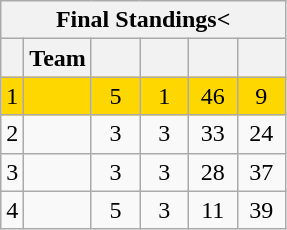<table class="wikitable" style="text-align: center;">
<tr>
<th colspan=7>Final Standings<</th>
</tr>
<tr>
<th></th>
<th>Team</th>
<th width=25></th>
<th width=25></th>
<th width=25></th>
<th width=25></th>
</tr>
<tr style="background:gold;">
<td>1</td>
<td align=left></td>
<td>5</td>
<td>1</td>
<td>46</td>
<td>9</td>
</tr>
<tr>
<td>2</td>
<td align=left></td>
<td>3</td>
<td>3</td>
<td>33</td>
<td>24</td>
</tr>
<tr>
<td>3</td>
<td align=left></td>
<td>3</td>
<td>3</td>
<td>28</td>
<td>37</td>
</tr>
<tr>
<td>4</td>
<td align=left></td>
<td>5</td>
<td>3</td>
<td>11</td>
<td>39</td>
</tr>
</table>
